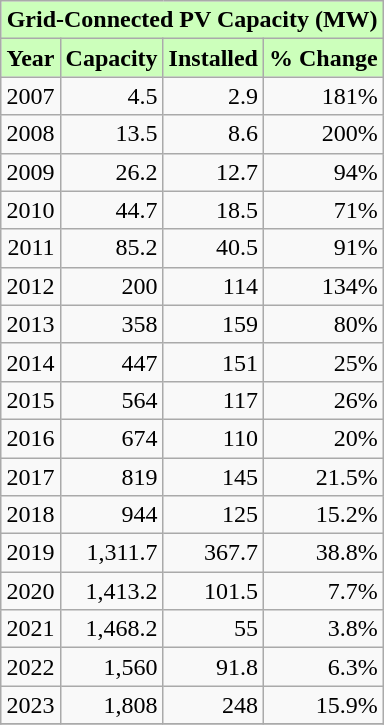<table class="wikitable" style="float: right; text-align:right;">
<tr>
<th colspan="13" style="background-color: #cfb;">Grid-Connected PV Capacity (MW)</th>
</tr>
<tr>
<th style="background-color: #cfb;">Year</th>
<th style="background-color: #cfb;">Capacity</th>
<th style="background-color: #cfb;">Installed</th>
<th style="background-color: #cfb;">% Change</th>
</tr>
<tr align=right>
<td>2007</td>
<td>4.5</td>
<td>2.9</td>
<td>181%</td>
</tr>
<tr align=right>
<td>2008</td>
<td>13.5</td>
<td>8.6</td>
<td>200%</td>
</tr>
<tr align=right>
<td>2009</td>
<td>26.2</td>
<td>12.7</td>
<td>94%</td>
</tr>
<tr align=right>
<td>2010</td>
<td>44.7</td>
<td>18.5</td>
<td>71%</td>
</tr>
<tr align=right>
<td>2011</td>
<td>85.2</td>
<td>40.5</td>
<td>91%</td>
</tr>
<tr align=right>
<td>2012</td>
<td>200</td>
<td>114</td>
<td>134%</td>
</tr>
<tr align=right>
<td>2013</td>
<td>358</td>
<td>159</td>
<td>80%</td>
</tr>
<tr align=right>
<td>2014</td>
<td>447</td>
<td>151</td>
<td>25%</td>
</tr>
<tr align=right>
<td>2015</td>
<td>564</td>
<td>117</td>
<td>26%</td>
</tr>
<tr align=right>
<td>2016</td>
<td>674</td>
<td>110</td>
<td>20%</td>
</tr>
<tr align=right>
<td>2017</td>
<td>819</td>
<td>145</td>
<td>21.5%</td>
</tr>
<tr align=right>
<td>2018</td>
<td>944</td>
<td>125</td>
<td>15.2%</td>
</tr>
<tr align=right>
<td>2019</td>
<td>1,311.7</td>
<td>367.7</td>
<td>38.8%</td>
</tr>
<tr align=right>
<td>2020</td>
<td>1,413.2</td>
<td>101.5</td>
<td>7.7%</td>
</tr>
<tr align=right>
<td>2021</td>
<td>1,468.2</td>
<td>55</td>
<td>3.8%</td>
</tr>
<tr align=right>
<td>2022</td>
<td>1,560</td>
<td>91.8</td>
<td>6.3%</td>
</tr>
<tr align=right>
<td>2023</td>
<td>1,808</td>
<td>248</td>
<td>15.9%</td>
</tr>
<tr>
</tr>
</table>
